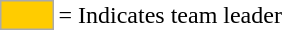<table>
<tr>
<td style="background-color:#FFCC00; border:1px solid #aaaaaa; width:2em;"></td>
<td>= Indicates team leader</td>
</tr>
</table>
